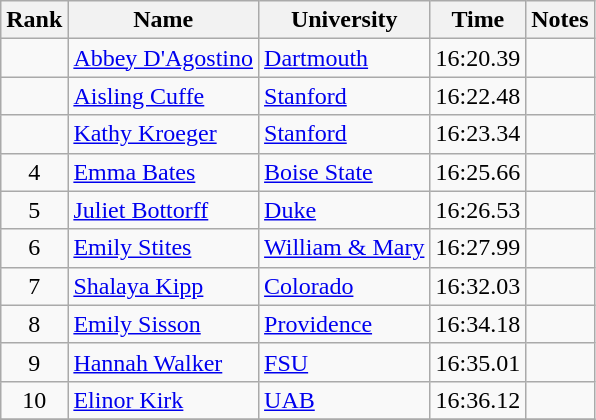<table class="wikitable sortable" style="text-align:center">
<tr>
<th>Rank</th>
<th>Name</th>
<th>University</th>
<th>Time</th>
<th>Notes</th>
</tr>
<tr>
<td></td>
<td align=left><a href='#'>Abbey D'Agostino</a></td>
<td align=left><a href='#'>Dartmouth</a></td>
<td>16:20.39</td>
<td></td>
</tr>
<tr>
<td></td>
<td align=left><a href='#'>Aisling Cuffe</a></td>
<td align=left><a href='#'>Stanford</a></td>
<td>16:22.48</td>
<td></td>
</tr>
<tr>
<td></td>
<td align=left><a href='#'>Kathy Kroeger</a></td>
<td align=left><a href='#'>Stanford</a></td>
<td>16:23.34</td>
<td></td>
</tr>
<tr>
<td>4</td>
<td align=left><a href='#'>Emma Bates</a></td>
<td align=left><a href='#'>Boise State</a></td>
<td>16:25.66</td>
<td></td>
</tr>
<tr>
<td>5</td>
<td align=left><a href='#'>Juliet Bottorff</a></td>
<td align=left><a href='#'>Duke</a></td>
<td>16:26.53</td>
<td></td>
</tr>
<tr>
<td>6</td>
<td align=left><a href='#'>Emily Stites</a></td>
<td align=left><a href='#'>William & Mary</a></td>
<td>16:27.99</td>
<td></td>
</tr>
<tr>
<td>7</td>
<td align=left><a href='#'>Shalaya Kipp</a></td>
<td align=left><a href='#'>Colorado</a></td>
<td>16:32.03</td>
<td></td>
</tr>
<tr>
<td>8</td>
<td align=left><a href='#'>Emily Sisson</a></td>
<td align=left><a href='#'>Providence</a></td>
<td>16:34.18</td>
<td></td>
</tr>
<tr>
<td>9</td>
<td align=left><a href='#'>Hannah Walker</a></td>
<td align=left><a href='#'>FSU</a></td>
<td>16:35.01</td>
<td></td>
</tr>
<tr>
<td>10</td>
<td align=left><a href='#'>Elinor Kirk</a></td>
<td align=left><a href='#'>UAB</a></td>
<td>16:36.12</td>
<td></td>
</tr>
<tr>
</tr>
</table>
